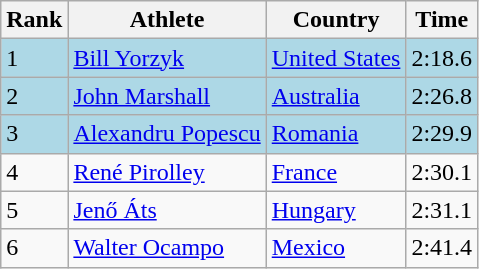<table class="wikitable">
<tr>
<th>Rank</th>
<th>Athlete</th>
<th>Country</th>
<th>Time</th>
</tr>
<tr bgcolor=lightblue>
<td>1</td>
<td><a href='#'>Bill Yorzyk</a></td>
<td><a href='#'>United States</a></td>
<td>2:18.6</td>
</tr>
<tr bgcolor=lightblue>
<td>2</td>
<td><a href='#'>John Marshall</a></td>
<td><a href='#'>Australia</a></td>
<td>2:26.8</td>
</tr>
<tr bgcolor=lightblue>
<td>3</td>
<td><a href='#'>Alexandru Popescu</a></td>
<td><a href='#'>Romania</a></td>
<td>2:29.9</td>
</tr>
<tr>
<td>4</td>
<td><a href='#'>René Pirolley</a></td>
<td><a href='#'>France</a></td>
<td>2:30.1</td>
</tr>
<tr>
<td>5</td>
<td><a href='#'>Jenő Áts</a></td>
<td><a href='#'>Hungary</a></td>
<td>2:31.1</td>
</tr>
<tr>
<td>6</td>
<td><a href='#'>Walter Ocampo</a></td>
<td><a href='#'>Mexico</a></td>
<td>2:41.4</td>
</tr>
</table>
